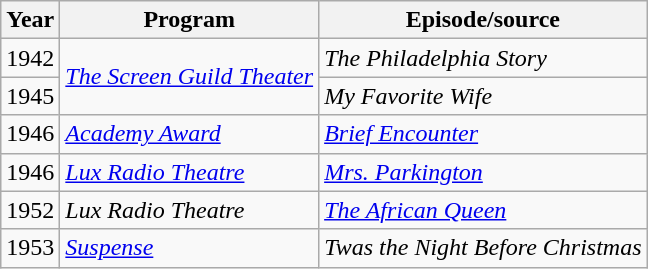<table class="wikitable">
<tr>
<th>Year</th>
<th>Program</th>
<th>Episode/source</th>
</tr>
<tr>
<td>1942</td>
<td rowspan="2"><em><a href='#'>The Screen Guild Theater</a></em></td>
<td><em>The Philadelphia Story</em></td>
</tr>
<tr>
<td>1945</td>
<td><em>My Favorite Wife</em></td>
</tr>
<tr>
<td>1946</td>
<td><em><a href='#'>Academy Award</a></em></td>
<td><em><a href='#'>Brief Encounter</a></em></td>
</tr>
<tr>
<td>1946</td>
<td><em><a href='#'>Lux Radio Theatre</a></em></td>
<td><em><a href='#'>Mrs. Parkington</a></em></td>
</tr>
<tr>
<td>1952</td>
<td><em>Lux Radio Theatre</em></td>
<td><em><a href='#'>The African Queen</a></em></td>
</tr>
<tr>
<td>1953</td>
<td><em><a href='#'>Suspense</a></em></td>
<td><em>Twas the Night Before Christmas</em></td>
</tr>
</table>
